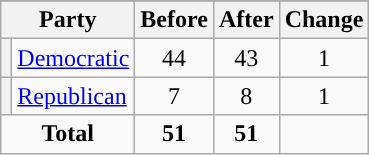<table class="wikitable" style="text-align:center;">
<tr>
</tr>
<tr>
<th colspan=2>Party</th>
<th>Before</th>
<th>After</th>
<th>Change</th>
</tr>
<tr>
<th style="background-color:"></th>
<td style="text-align:left;"><a href='#'>Democratic</a></td>
<td>44</td>
<td>43</td>
<td> 1</td>
</tr>
<tr>
<th style="background-color:"></th>
<td style="text-align:left;"><a href='#'>Republican</a></td>
<td>7</td>
<td>8</td>
<td> 1</td>
</tr>
<tr>
<td colspan=2><strong>Total</strong></td>
<td><strong>51</strong></td>
<td><strong>51</strong></td>
<td></td>
</tr>
</table>
